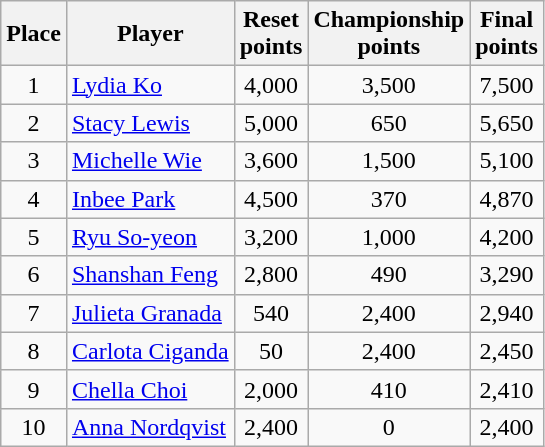<table class="wikitable" style="text-align:center">
<tr>
<th>Place</th>
<th>Player</th>
<th>Reset<br>points</th>
<th>Championship<br>points</th>
<th>Final<br>points</th>
</tr>
<tr>
<td>1</td>
<td align=left> <a href='#'>Lydia Ko</a></td>
<td>4,000</td>
<td>3,500</td>
<td>7,500</td>
</tr>
<tr>
<td>2</td>
<td align=left> <a href='#'>Stacy Lewis</a></td>
<td>5,000</td>
<td>650</td>
<td>5,650</td>
</tr>
<tr>
<td>3</td>
<td align=left> <a href='#'>Michelle Wie</a></td>
<td>3,600</td>
<td>1,500</td>
<td>5,100</td>
</tr>
<tr>
<td>4</td>
<td align=left> <a href='#'>Inbee Park</a></td>
<td>4,500</td>
<td>370</td>
<td>4,870</td>
</tr>
<tr>
<td>5</td>
<td align=left> <a href='#'>Ryu So-yeon</a></td>
<td>3,200</td>
<td>1,000</td>
<td>4,200</td>
</tr>
<tr>
<td>6</td>
<td align=left> <a href='#'>Shanshan Feng</a></td>
<td>2,800</td>
<td>490</td>
<td>3,290</td>
</tr>
<tr>
<td>7</td>
<td align=left> <a href='#'>Julieta Granada</a></td>
<td>540</td>
<td>2,400</td>
<td>2,940</td>
</tr>
<tr>
<td>8</td>
<td align=left> <a href='#'>Carlota Ciganda</a></td>
<td>50</td>
<td>2,400</td>
<td>2,450</td>
</tr>
<tr>
<td>9</td>
<td align=left> <a href='#'>Chella Choi</a></td>
<td>2,000</td>
<td>410</td>
<td>2,410</td>
</tr>
<tr>
<td>10</td>
<td align=left> <a href='#'>Anna Nordqvist</a></td>
<td>2,400</td>
<td>0</td>
<td>2,400</td>
</tr>
</table>
